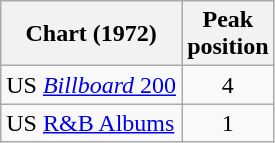<table class="wikitable sortable" border="1">
<tr>
<th>Chart (1972)</th>
<th>Peak<br>position</th>
</tr>
<tr>
<td>US <a href='#'><em>Billboard</em> 200</a></td>
<td align="center">4</td>
</tr>
<tr>
<td>US <a href='#'>R&B Albums</a></td>
<td align="center">1</td>
</tr>
</table>
